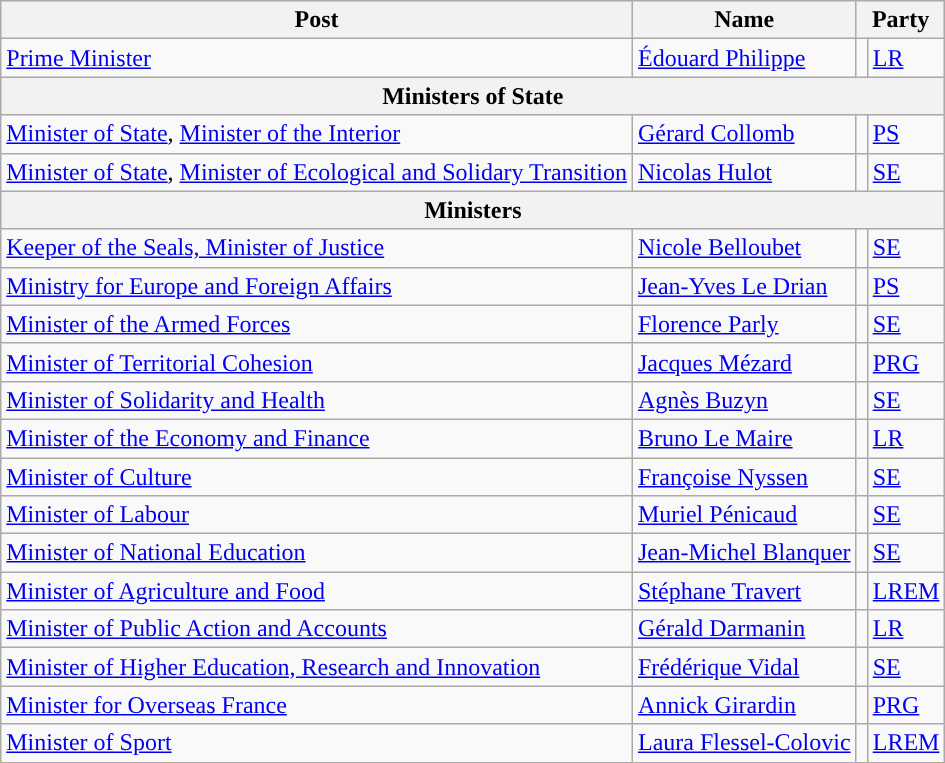<table class="wikitable">
<tr>
<th scope="col">Post</th>
<th scope="col">Name</th>
<th colspan="2" scope="col">Party</th>
</tr>
<tr>
<td><a href='#'>Prime Minister</a></td>
<td><a href='#'>Édouard Philippe</a></td>
<td style="background:"></td>
<td><a href='#'>LR</a></td>
</tr>
<tr>
<th colspan="4">Ministers of State</th>
</tr>
<tr>
<td><a href='#'>Minister of State</a>, <a href='#'>Minister of the Interior</a></td>
<td><a href='#'>Gérard Collomb</a></td>
<td style="background:"></td>
<td><a href='#'>PS</a></td>
</tr>
<tr>
<td><a href='#'>Minister of State</a>, <a href='#'>Minister of Ecological and Solidary Transition</a></td>
<td><a href='#'>Nicolas Hulot</a></td>
<td style="background:"></td>
<td><a href='#'>SE</a></td>
</tr>
<tr>
<th colspan="4">Ministers</th>
</tr>
<tr>
<td><a href='#'>Keeper of the Seals, Minister of Justice</a></td>
<td><a href='#'>Nicole Belloubet</a></td>
<td style="background:"></td>
<td><a href='#'>SE</a></td>
</tr>
<tr>
<td><a href='#'>Ministry for Europe and Foreign Affairs</a></td>
<td><a href='#'>Jean-Yves Le Drian</a></td>
<td style="background:"></td>
<td><a href='#'>PS</a></td>
</tr>
<tr>
<td><a href='#'>Minister of the Armed Forces</a></td>
<td><a href='#'>Florence Parly</a></td>
<td style="background:"></td>
<td><a href='#'>SE</a></td>
</tr>
<tr>
<td><a href='#'>Minister of Territorial Cohesion</a></td>
<td><a href='#'>Jacques Mézard</a></td>
<td style=background:></td>
<td><a href='#'>PRG</a></td>
</tr>
<tr>
<td><a href='#'>Minister of Solidarity and Health</a></td>
<td><a href='#'>Agnès Buzyn</a></td>
<td style="background:"></td>
<td><a href='#'>SE</a></td>
</tr>
<tr>
<td><a href='#'>Minister of the Economy and Finance</a></td>
<td><a href='#'>Bruno Le Maire</a></td>
<td style="background:"></td>
<td><a href='#'>LR</a></td>
</tr>
<tr>
<td><a href='#'>Minister of Culture</a></td>
<td><a href='#'>Françoise Nyssen</a></td>
<td style="background:"></td>
<td><a href='#'>SE</a></td>
</tr>
<tr>
<td><a href='#'>Minister of Labour</a></td>
<td><a href='#'>Muriel Pénicaud</a></td>
<td style="background:"></td>
<td><a href='#'>SE</a></td>
</tr>
<tr>
<td><a href='#'>Minister of National Education</a></td>
<td><a href='#'>Jean-Michel Blanquer</a></td>
<td style="background:"></td>
<td><a href='#'>SE</a></td>
</tr>
<tr>
<td><a href='#'>Minister of Agriculture and Food</a></td>
<td><a href='#'>Stéphane Travert</a></td>
<td style="background:"></td>
<td><a href='#'>LREM</a></td>
</tr>
<tr>
<td><a href='#'>Minister of Public Action and Accounts</a></td>
<td><a href='#'>Gérald Darmanin</a></td>
<td style="background:"></td>
<td><a href='#'>LR</a></td>
</tr>
<tr>
<td><a href='#'>Minister of Higher Education, Research and Innovation</a></td>
<td><a href='#'>Frédérique Vidal</a></td>
<td style="background:"></td>
<td><a href='#'>SE</a></td>
</tr>
<tr>
<td><a href='#'>Minister for Overseas France</a></td>
<td><a href='#'>Annick Girardin</a></td>
<td style=background:></td>
<td><a href='#'>PRG</a></td>
</tr>
<tr>
<td><a href='#'>Minister of Sport</a></td>
<td><a href='#'>Laura Flessel-Colovic</a></td>
<td style="background:"></td>
<td><a href='#'>LREM</a></td>
</tr>
</table>
